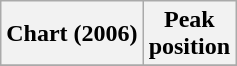<table class="wikitable plainrowheaders" style="text-align:center">
<tr>
<th scope="col">Chart (2006)</th>
<th scope="col">Peak<br> position</th>
</tr>
<tr>
</tr>
</table>
